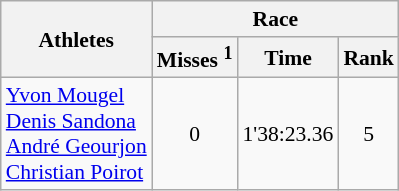<table class="wikitable" border="1" style="font-size:90%">
<tr>
<th rowspan=2>Athletes</th>
<th colspan=3>Race</th>
</tr>
<tr>
<th>Misses <sup>1</sup></th>
<th>Time</th>
<th>Rank</th>
</tr>
<tr>
<td><a href='#'>Yvon Mougel</a><br><a href='#'>Denis Sandona</a><br><a href='#'>André Geourjon</a><br><a href='#'>Christian Poirot</a></td>
<td align=center>0</td>
<td align=center>1'38:23.36</td>
<td align=center>5</td>
</tr>
</table>
